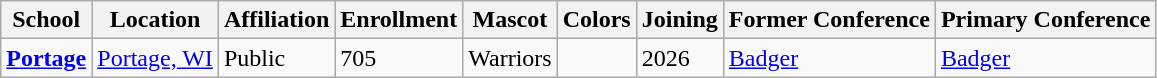<table class="wikitable sortable">
<tr>
<th>School</th>
<th>Location</th>
<th>Affiliation</th>
<th>Enrollment</th>
<th>Mascot</th>
<th>Colors</th>
<th>Joining</th>
<th>Former Conference</th>
<th>Primary Conference</th>
</tr>
<tr>
<td><strong><a href='#'>Portage</a></strong></td>
<td><a href='#'>Portage, WI</a></td>
<td>Public</td>
<td>705</td>
<td>Warriors</td>
<td> </td>
<td>2026</td>
<td><a href='#'>Badger</a></td>
<td><a href='#'>Badger</a></td>
</tr>
</table>
